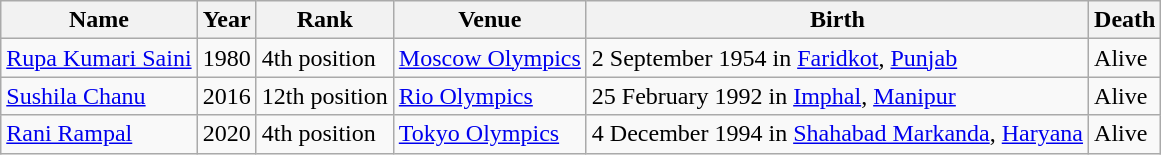<table class="wikitable">
<tr>
<th>Name</th>
<th>Year</th>
<th>Rank</th>
<th>Venue</th>
<th>Birth</th>
<th>Death</th>
</tr>
<tr>
<td><a href='#'>Rupa Kumari Saini</a></td>
<td>1980</td>
<td>4th position</td>
<td><a href='#'>Moscow Olympics</a></td>
<td>2 September 1954 in <a href='#'>Faridkot</a>, <a href='#'>Punjab</a></td>
<td>Alive</td>
</tr>
<tr>
<td><a href='#'>Sushila Chanu</a></td>
<td>2016</td>
<td>12th position</td>
<td><a href='#'>Rio Olympics</a></td>
<td>25 February 1992 in <a href='#'>Imphal</a>, <a href='#'>Manipur</a></td>
<td>Alive</td>
</tr>
<tr>
<td><a href='#'>Rani Rampal</a></td>
<td>2020</td>
<td>4th position</td>
<td><a href='#'>Tokyo Olympics</a></td>
<td>4 December 1994 in <a href='#'>Shahabad Markanda</a>, <a href='#'>Haryana</a></td>
<td>Alive</td>
</tr>
</table>
